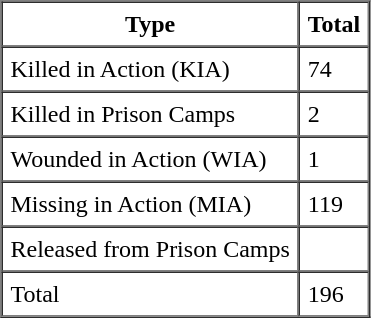<table border="1" cellpadding="5" cellspacing="0" align="">
<tr>
<th scope="col">Type</th>
<th scope="col">Total</th>
</tr>
<tr>
<td>Killed in Action (KIA)</td>
<td>74</td>
</tr>
<tr>
<td>Killed in Prison Camps</td>
<td>2</td>
</tr>
<tr>
<td>Wounded in Action (WIA)</td>
<td>1</td>
</tr>
<tr>
<td>Missing in Action (MIA)</td>
<td>119</td>
</tr>
<tr>
<td>Released from Prison Camps</td>
<td></td>
</tr>
<tr>
<td>Total</td>
<td>196</td>
</tr>
</table>
